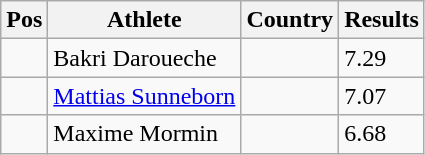<table class="wikitable">
<tr>
<th>Pos</th>
<th>Athlete</th>
<th>Country</th>
<th>Results</th>
</tr>
<tr>
<td align="center"></td>
<td>Bakri Daroueche</td>
<td></td>
<td>7.29</td>
</tr>
<tr>
<td align="center"></td>
<td><a href='#'>Mattias Sunneborn</a></td>
<td></td>
<td>7.07</td>
</tr>
<tr>
<td align="center"></td>
<td>Maxime Mormin</td>
<td></td>
<td>6.68</td>
</tr>
</table>
